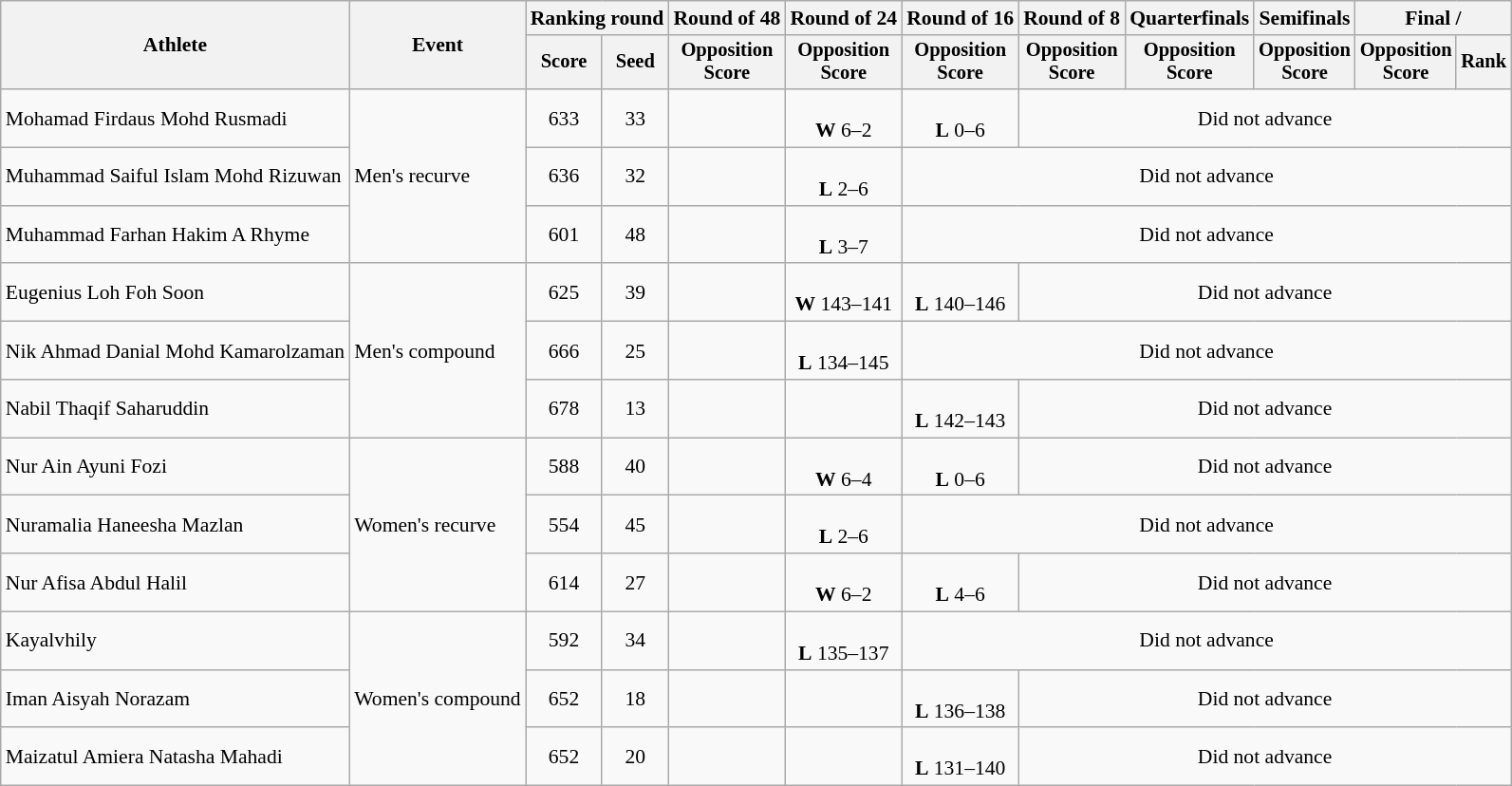<table class="wikitable" style="font-size:90%; text-align:center">
<tr>
<th rowspan=2>Athlete</th>
<th rowspan=2>Event</th>
<th colspan="2">Ranking round</th>
<th>Round of 48</th>
<th>Round of 24</th>
<th>Round of 16</th>
<th>Round of 8</th>
<th>Quarterfinals</th>
<th>Semifinals</th>
<th colspan="2">Final / </th>
</tr>
<tr style="font-size:95%">
<th>Score</th>
<th>Seed</th>
<th>Opposition<br>Score</th>
<th>Opposition<br>Score</th>
<th>Opposition<br>Score</th>
<th>Opposition<br>Score</th>
<th>Opposition<br>Score</th>
<th>Opposition<br>Score</th>
<th>Opposition<br>Score</th>
<th>Rank</th>
</tr>
<tr align=center>
<td align=left>Mohamad Firdaus Mohd Rusmadi</td>
<td align=left rowspan="3">Men's recurve</td>
<td>633</td>
<td>33</td>
<td></td>
<td><br><strong>W</strong> 6–2</td>
<td><br><strong>L</strong> 0–6</td>
<td colspan="5">Did not advance</td>
</tr>
<tr align=center>
<td align=left>Muhammad Saiful Islam Mohd Rizuwan</td>
<td>636</td>
<td>32</td>
<td></td>
<td><br><strong>L</strong> 2–6</td>
<td colspan="6">Did not advance</td>
</tr>
<tr align=center>
<td align=left>Muhammad Farhan Hakim A Rhyme</td>
<td>601</td>
<td>48</td>
<td></td>
<td><br><strong>L</strong> 3–7</td>
<td colspan="6">Did not advance</td>
</tr>
<tr align=center>
<td align=left>Eugenius Loh Foh Soon</td>
<td align=left rowspan="3">Men's compound</td>
<td>625</td>
<td>39</td>
<td></td>
<td><br><strong>W</strong> 143–141</td>
<td><br><strong>L</strong> 140–146</td>
<td colspan="5">Did not advance</td>
</tr>
<tr align=center>
<td align=left>Nik Ahmad Danial Mohd Kamarolzaman</td>
<td>666</td>
<td>25</td>
<td></td>
<td><br><strong>L</strong> 134–145</td>
<td colspan="6">Did not advance</td>
</tr>
<tr align=center>
<td align=left>Nabil Thaqif Saharuddin</td>
<td>678</td>
<td>13</td>
<td></td>
<td></td>
<td><br><strong>L</strong> 142–143</td>
<td colspan="5">Did not advance</td>
</tr>
<tr align=center>
<td align=left>Nur Ain Ayuni Fozi</td>
<td align=left rowspan="3">Women's recurve</td>
<td>588</td>
<td>40</td>
<td></td>
<td><br><strong>W</strong> 6–4</td>
<td><br><strong>L</strong> 0–6</td>
<td colspan="5">Did not advance</td>
</tr>
<tr align=center>
<td align=left>Nuramalia Haneesha Mazlan</td>
<td>554</td>
<td>45</td>
<td></td>
<td><br><strong>L</strong> 2–6</td>
<td colspan="6">Did not advance</td>
</tr>
<tr align=center>
<td align=left>Nur Afisa Abdul Halil</td>
<td>614</td>
<td>27</td>
<td></td>
<td><br><strong>W</strong> 6–2</td>
<td><br><strong>L</strong> 4–6</td>
<td colspan="5">Did not advance</td>
</tr>
<tr align=center>
<td align=left>Kayalvhily</td>
<td align=left rowspan="3">Women's compound</td>
<td>592</td>
<td>34</td>
<td></td>
<td><br><strong>L</strong> 135–137</td>
<td colspan="6">Did not advance</td>
</tr>
<tr align=center>
<td align=left>Iman Aisyah Norazam</td>
<td>652</td>
<td>18</td>
<td></td>
<td></td>
<td><br><strong>L</strong> 136–138</td>
<td colspan="5">Did not advance</td>
</tr>
<tr align=center>
<td align=left>Maizatul Amiera Natasha Mahadi</td>
<td>652</td>
<td>20</td>
<td></td>
<td></td>
<td><br><strong>L</strong> 131–140</td>
<td colspan="5">Did not advance</td>
</tr>
</table>
